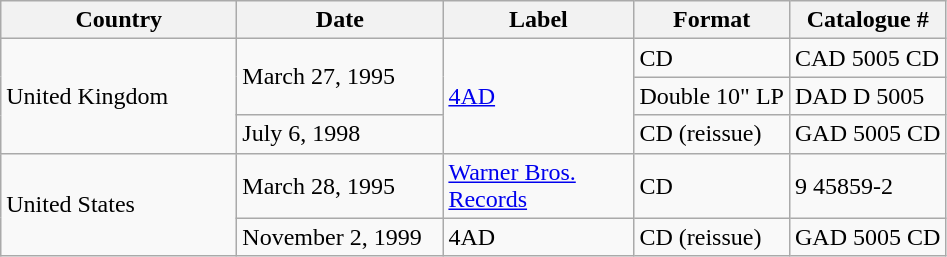<table class="wikitable">
<tr>
<th width="150px">Country</th>
<th width="130px">Date</th>
<th width="120px">Label</th>
<th>Format</th>
<th>Catalogue #</th>
</tr>
<tr>
<td rowspan="3">United Kingdom</td>
<td rowspan="2">March 27, 1995</td>
<td rowspan="3"><a href='#'>4AD</a></td>
<td>CD</td>
<td>CAD 5005 CD</td>
</tr>
<tr>
<td>Double 10" LP</td>
<td>DAD D 5005</td>
</tr>
<tr>
<td>July 6, 1998</td>
<td>CD (reissue)</td>
<td>GAD 5005 CD</td>
</tr>
<tr>
<td rowspan="2">United States</td>
<td>March 28, 1995</td>
<td><a href='#'>Warner Bros. Records</a></td>
<td>CD</td>
<td>9 45859-2</td>
</tr>
<tr>
<td>November 2, 1999</td>
<td>4AD</td>
<td>CD (reissue)</td>
<td>GAD 5005 CD</td>
</tr>
</table>
